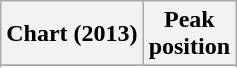<table class="wikitable sortable">
<tr>
<th>Chart (2013)</th>
<th>Peak<br>position</th>
</tr>
<tr>
</tr>
<tr>
</tr>
<tr>
</tr>
<tr>
</tr>
<tr>
</tr>
</table>
